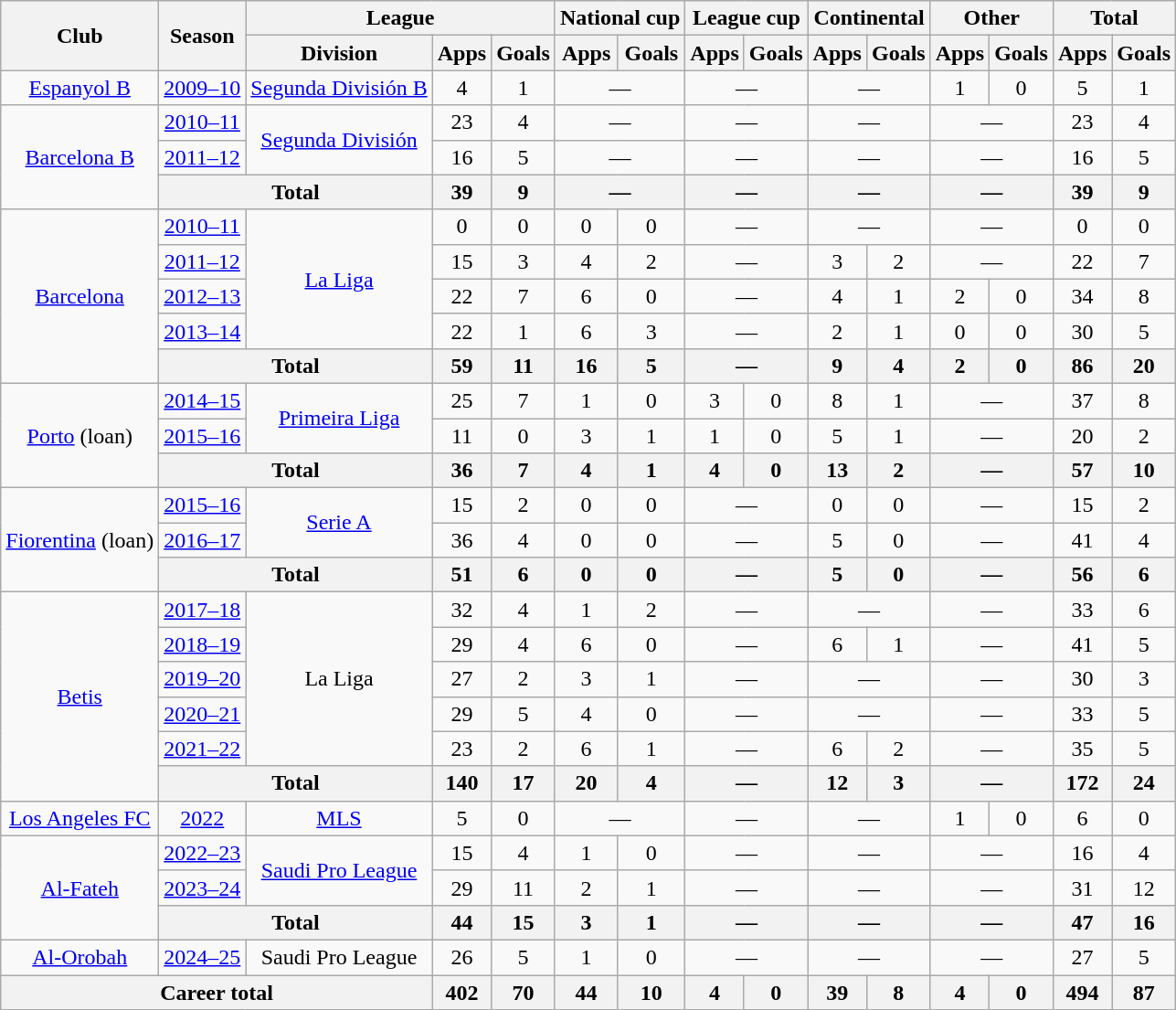<table class="wikitable" style="text-align:center">
<tr>
<th rowspan="2">Club</th>
<th rowspan="2">Season</th>
<th colspan="3">League</th>
<th colspan="2">National cup</th>
<th colspan="2">League cup</th>
<th colspan="2">Continental</th>
<th colspan="2">Other</th>
<th colspan="2">Total</th>
</tr>
<tr>
<th>Division</th>
<th>Apps</th>
<th>Goals</th>
<th>Apps</th>
<th>Goals</th>
<th>Apps</th>
<th>Goals</th>
<th>Apps</th>
<th>Goals</th>
<th>Apps</th>
<th>Goals</th>
<th>Apps</th>
<th>Goals</th>
</tr>
<tr>
<td><a href='#'>Espanyol B</a></td>
<td><a href='#'>2009–10</a></td>
<td><a href='#'>Segunda División B</a></td>
<td>4</td>
<td>1</td>
<td colspan="2">—</td>
<td colspan="2">—</td>
<td colspan="2">—</td>
<td>1</td>
<td>0</td>
<td>5</td>
<td>1</td>
</tr>
<tr>
<td rowspan="3"><a href='#'>Barcelona B</a></td>
<td><a href='#'>2010–11</a></td>
<td rowspan="2"><a href='#'>Segunda División</a></td>
<td>23</td>
<td>4</td>
<td colspan="2">—</td>
<td colspan="2">—</td>
<td colspan="2">—</td>
<td colspan="2">—</td>
<td>23</td>
<td>4</td>
</tr>
<tr>
<td><a href='#'>2011–12</a></td>
<td>16</td>
<td>5</td>
<td colspan="2">—</td>
<td colspan="2">—</td>
<td colspan="2">—</td>
<td colspan="2">—</td>
<td>16</td>
<td>5</td>
</tr>
<tr>
<th colspan="2">Total</th>
<th>39</th>
<th>9</th>
<th colspan="2">—</th>
<th colspan="2">—</th>
<th colspan="2">—</th>
<th colspan="2">—</th>
<th>39</th>
<th>9</th>
</tr>
<tr>
<td rowspan="5"><a href='#'>Barcelona</a></td>
<td><a href='#'>2010–11</a></td>
<td rowspan="4"><a href='#'>La Liga</a></td>
<td>0</td>
<td>0</td>
<td>0</td>
<td>0</td>
<td colspan="2">—</td>
<td colspan="2">—</td>
<td colspan="2">—</td>
<td>0</td>
<td>0</td>
</tr>
<tr>
<td><a href='#'>2011–12</a></td>
<td>15</td>
<td>3</td>
<td>4</td>
<td>2</td>
<td colspan="2">—</td>
<td>3</td>
<td>2</td>
<td colspan="2">—</td>
<td>22</td>
<td>7</td>
</tr>
<tr>
<td><a href='#'>2012–13</a></td>
<td>22</td>
<td>7</td>
<td>6</td>
<td>0</td>
<td colspan="2">—</td>
<td>4</td>
<td>1</td>
<td>2</td>
<td>0</td>
<td>34</td>
<td>8</td>
</tr>
<tr>
<td><a href='#'>2013–14</a></td>
<td>22</td>
<td>1</td>
<td>6</td>
<td>3</td>
<td colspan="2">—</td>
<td>2</td>
<td>1</td>
<td>0</td>
<td>0</td>
<td>30</td>
<td>5</td>
</tr>
<tr>
<th colspan="2">Total</th>
<th>59</th>
<th>11</th>
<th>16</th>
<th>5</th>
<th colspan="2">—</th>
<th>9</th>
<th>4</th>
<th>2</th>
<th>0</th>
<th>86</th>
<th>20</th>
</tr>
<tr>
<td rowspan="3"><a href='#'>Porto</a> (loan)</td>
<td><a href='#'>2014–15</a></td>
<td rowspan="2"><a href='#'>Primeira Liga</a></td>
<td>25</td>
<td>7</td>
<td>1</td>
<td>0</td>
<td>3</td>
<td>0</td>
<td>8</td>
<td>1</td>
<td colspan="2">—</td>
<td>37</td>
<td>8</td>
</tr>
<tr>
<td><a href='#'>2015–16</a></td>
<td>11</td>
<td>0</td>
<td>3</td>
<td>1</td>
<td>1</td>
<td>0</td>
<td>5</td>
<td>1</td>
<td colspan="2">—</td>
<td>20</td>
<td>2</td>
</tr>
<tr>
<th colspan="2">Total</th>
<th>36</th>
<th>7</th>
<th>4</th>
<th>1</th>
<th>4</th>
<th>0</th>
<th>13</th>
<th>2</th>
<th colspan="2">—</th>
<th>57</th>
<th>10</th>
</tr>
<tr>
<td rowspan="3"><a href='#'>Fiorentina</a> (loan)</td>
<td><a href='#'>2015–16</a></td>
<td rowspan="2"><a href='#'>Serie A</a></td>
<td>15</td>
<td>2</td>
<td>0</td>
<td>0</td>
<td colspan="2">—</td>
<td>0</td>
<td>0</td>
<td colspan="2">—</td>
<td>15</td>
<td>2</td>
</tr>
<tr>
<td><a href='#'>2016–17</a></td>
<td>36</td>
<td>4</td>
<td>0</td>
<td>0</td>
<td colspan="2">—</td>
<td>5</td>
<td>0</td>
<td colspan="2">—</td>
<td>41</td>
<td>4</td>
</tr>
<tr>
<th colspan="2">Total</th>
<th>51</th>
<th>6</th>
<th>0</th>
<th>0</th>
<th colspan="2">—</th>
<th>5</th>
<th>0</th>
<th colspan="2">—</th>
<th>56</th>
<th>6</th>
</tr>
<tr>
<td rowspan="6"><a href='#'>Betis</a></td>
<td><a href='#'>2017–18</a></td>
<td rowspan="5">La Liga</td>
<td>32</td>
<td>4</td>
<td>1</td>
<td>2</td>
<td colspan="2">—</td>
<td colspan="2">—</td>
<td colspan="2">—</td>
<td>33</td>
<td>6</td>
</tr>
<tr>
<td><a href='#'>2018–19</a></td>
<td>29</td>
<td>4</td>
<td>6</td>
<td>0</td>
<td colspan="2">—</td>
<td>6</td>
<td>1</td>
<td colspan="2">—</td>
<td>41</td>
<td>5</td>
</tr>
<tr>
<td><a href='#'>2019–20</a></td>
<td>27</td>
<td>2</td>
<td>3</td>
<td>1</td>
<td colspan="2">—</td>
<td colspan="2">—</td>
<td colspan="2">—</td>
<td>30</td>
<td>3</td>
</tr>
<tr>
<td><a href='#'>2020–21</a></td>
<td>29</td>
<td>5</td>
<td>4</td>
<td>0</td>
<td colspan="2">—</td>
<td colspan="2">—</td>
<td colspan="2">—</td>
<td>33</td>
<td>5</td>
</tr>
<tr>
<td><a href='#'>2021–22</a></td>
<td>23</td>
<td>2</td>
<td>6</td>
<td>1</td>
<td colspan="2">—</td>
<td>6</td>
<td>2</td>
<td colspan="2">—</td>
<td>35</td>
<td>5</td>
</tr>
<tr>
<th colspan="2">Total</th>
<th>140</th>
<th>17</th>
<th>20</th>
<th>4</th>
<th colspan="2">—</th>
<th>12</th>
<th>3</th>
<th colspan="2">—</th>
<th>172</th>
<th>24</th>
</tr>
<tr>
<td><a href='#'>Los Angeles FC</a></td>
<td><a href='#'>2022</a></td>
<td><a href='#'>MLS</a></td>
<td>5</td>
<td>0</td>
<td colspan="2">—</td>
<td colspan="2">—</td>
<td colspan="2">—</td>
<td>1</td>
<td>0</td>
<td>6</td>
<td>0</td>
</tr>
<tr>
<td rowspan="3"><a href='#'>Al-Fateh</a></td>
<td><a href='#'>2022–23</a></td>
<td rowspan="2"><a href='#'>Saudi Pro League</a></td>
<td>15</td>
<td>4</td>
<td>1</td>
<td>0</td>
<td colspan="2">—</td>
<td colspan="2">—</td>
<td colspan="2">—</td>
<td>16</td>
<td>4</td>
</tr>
<tr>
<td><a href='#'>2023–24</a></td>
<td>29</td>
<td>11</td>
<td>2</td>
<td>1</td>
<td colspan="2">—</td>
<td colspan="2">—</td>
<td colspan="2">—</td>
<td>31</td>
<td>12</td>
</tr>
<tr>
<th colspan="2">Total</th>
<th>44</th>
<th>15</th>
<th>3</th>
<th>1</th>
<th colspan="2">—</th>
<th colspan="2">—</th>
<th colspan="2">—</th>
<th>47</th>
<th>16</th>
</tr>
<tr>
<td><a href='#'>Al-Orobah</a></td>
<td><a href='#'>2024–25</a></td>
<td>Saudi Pro League</td>
<td>26</td>
<td>5</td>
<td>1</td>
<td>0</td>
<td colspan="2">—</td>
<td colspan="2">—</td>
<td colspan="2">—</td>
<td>27</td>
<td>5</td>
</tr>
<tr>
<th colspan="3">Career total</th>
<th>402</th>
<th>70</th>
<th>44</th>
<th>10</th>
<th>4</th>
<th>0</th>
<th>39</th>
<th>8</th>
<th>4</th>
<th>0</th>
<th>494</th>
<th>87</th>
</tr>
</table>
